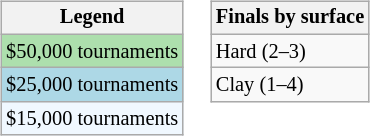<table>
<tr valign=top>
<td><br><table class=wikitable style=font-size:85%;>
<tr>
<th>Legend</th>
</tr>
<tr style="background:#addfad;">
<td>$50,000 tournaments</td>
</tr>
<tr style="background:lightblue;">
<td>$25,000 tournaments</td>
</tr>
<tr style="background:#f0f8ff;">
<td>$15,000 tournaments</td>
</tr>
</table>
</td>
<td><br><table class=wikitable  style=font-size:85%;>
<tr>
<th>Finals by surface</th>
</tr>
<tr>
<td>Hard (2–3)</td>
</tr>
<tr>
<td>Clay (1–4)</td>
</tr>
</table>
</td>
</tr>
</table>
